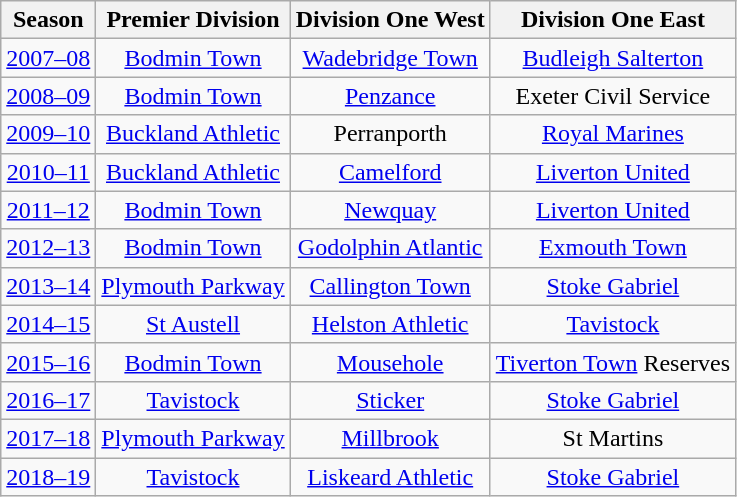<table class="wikitable" style="text-align: center">
<tr>
<th>Season</th>
<th>Premier Division</th>
<th>Division One West</th>
<th>Division One East</th>
</tr>
<tr>
<td><a href='#'>2007–08</a></td>
<td><a href='#'>Bodmin Town</a></td>
<td><a href='#'>Wadebridge Town</a></td>
<td><a href='#'>Budleigh Salterton</a></td>
</tr>
<tr>
<td><a href='#'>2008–09</a></td>
<td><a href='#'>Bodmin Town</a></td>
<td><a href='#'>Penzance</a></td>
<td>Exeter Civil Service</td>
</tr>
<tr>
<td><a href='#'>2009–10</a></td>
<td><a href='#'>Buckland Athletic</a></td>
<td>Perranporth</td>
<td><a href='#'>Royal Marines</a></td>
</tr>
<tr>
<td><a href='#'>2010–11</a></td>
<td><a href='#'>Buckland Athletic</a></td>
<td><a href='#'>Camelford</a></td>
<td><a href='#'>Liverton United</a></td>
</tr>
<tr>
<td><a href='#'>2011–12</a></td>
<td><a href='#'>Bodmin Town</a></td>
<td><a href='#'>Newquay</a></td>
<td><a href='#'>Liverton United</a></td>
</tr>
<tr>
<td><a href='#'>2012–13</a></td>
<td><a href='#'>Bodmin Town</a></td>
<td><a href='#'>Godolphin Atlantic</a></td>
<td><a href='#'>Exmouth Town</a></td>
</tr>
<tr>
<td><a href='#'>2013–14</a></td>
<td><a href='#'>Plymouth Parkway</a></td>
<td><a href='#'>Callington Town</a></td>
<td><a href='#'>Stoke Gabriel</a></td>
</tr>
<tr>
<td><a href='#'>2014–15</a></td>
<td><a href='#'>St Austell</a></td>
<td><a href='#'>Helston Athletic</a></td>
<td><a href='#'>Tavistock</a></td>
</tr>
<tr>
<td><a href='#'>2015–16</a></td>
<td><a href='#'>Bodmin Town</a></td>
<td><a href='#'>Mousehole</a></td>
<td><a href='#'>Tiverton Town</a> Reserves</td>
</tr>
<tr>
<td><a href='#'>2016–17</a></td>
<td><a href='#'>Tavistock</a></td>
<td><a href='#'>Sticker</a></td>
<td><a href='#'>Stoke Gabriel</a></td>
</tr>
<tr>
<td><a href='#'>2017–18</a></td>
<td><a href='#'>Plymouth Parkway</a></td>
<td><a href='#'>Millbrook</a></td>
<td>St Martins</td>
</tr>
<tr>
<td><a href='#'>2018–19</a></td>
<td><a href='#'>Tavistock</a></td>
<td><a href='#'>Liskeard Athletic</a></td>
<td><a href='#'>Stoke Gabriel</a></td>
</tr>
</table>
